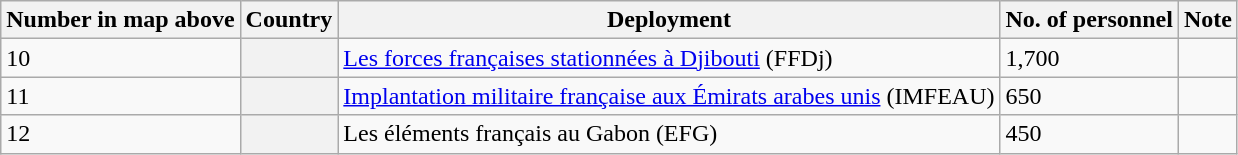<table class="wikitable">
<tr>
<th>Number in map above</th>
<th>Country</th>
<th>Deployment</th>
<th>No. of personnel</th>
<th>Note</th>
</tr>
<tr>
<td>10</td>
<th></th>
<td><a href='#'>Les forces françaises stationnées à Djibouti</a> (FFDj)</td>
<td>1,700</td>
<td></td>
</tr>
<tr>
<td>11</td>
<th></th>
<td><a href='#'>Implantation militaire française aux Émirats arabes unis</a> (IMFEAU)</td>
<td>650</td>
<td></td>
</tr>
<tr>
<td>12</td>
<th></th>
<td>Les éléments français au Gabon (EFG)</td>
<td>450</td>
<td></td>
</tr>
</table>
